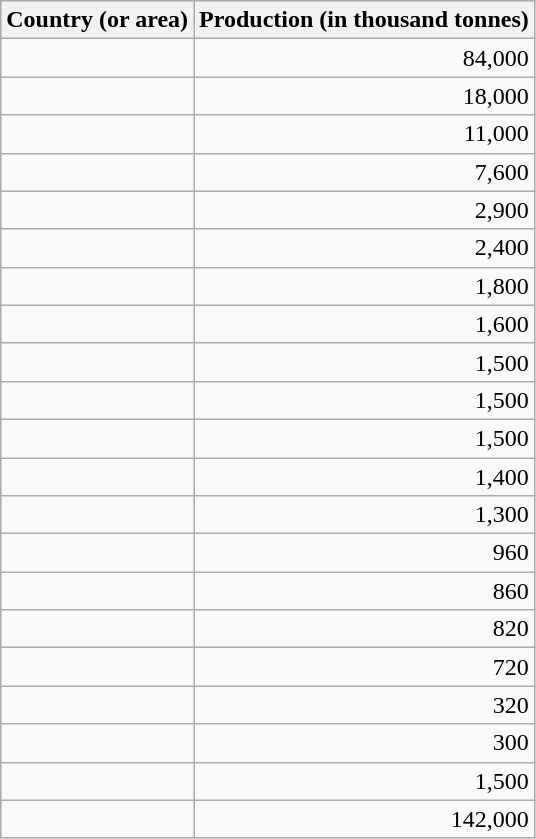<table class="wikitable sortable static-row-numbers" style="text-align:right;">
<tr class="static-row-header" style="text-align:center;vertical-align:bottom;">
<th>Country (or area)</th>
<th>Production (in thousand tonnes)</th>
</tr>
<tr>
<td></td>
<td>84,000</td>
</tr>
<tr>
<td></td>
<td>18,000</td>
</tr>
<tr>
<td></td>
<td>11,000</td>
</tr>
<tr>
<td></td>
<td>7,600</td>
</tr>
<tr>
<td></td>
<td>2,900</td>
</tr>
<tr>
<td></td>
<td>2,400</td>
</tr>
<tr>
<td></td>
<td>1,800</td>
</tr>
<tr>
<td></td>
<td>1,600</td>
</tr>
<tr>
<td></td>
<td>1,500</td>
</tr>
<tr>
<td></td>
<td>1,500</td>
</tr>
<tr>
<td></td>
<td>1,500</td>
</tr>
<tr>
<td></td>
<td>1,400</td>
</tr>
<tr>
<td></td>
<td>1,300</td>
</tr>
<tr>
<td></td>
<td>960</td>
</tr>
<tr>
<td></td>
<td>860</td>
</tr>
<tr>
<td></td>
<td>820</td>
</tr>
<tr>
<td></td>
<td>720</td>
</tr>
<tr>
<td></td>
<td>320</td>
</tr>
<tr>
<td></td>
<td>300</td>
</tr>
<tr>
<td style=text-align:left></td>
<td>1,500</td>
</tr>
<tr>
<td style=text-align:left></td>
<td>142,000</td>
</tr>
</table>
